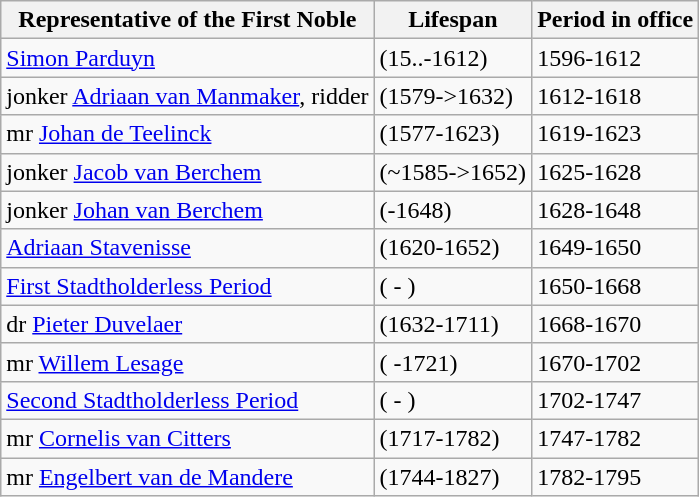<table class="wikitable">
<tr>
<th>Representative of the First Noble</th>
<th>Lifespan</th>
<th>Period in office</th>
</tr>
<tr>
<td 1><a href='#'>Simon Parduyn</a></td>
<td>(15..-1612)</td>
<td>1596-1612</td>
</tr>
<tr>
<td 2>jonker <a href='#'>Adriaan van Manmaker</a>, ridder</td>
<td>(1579->1632)</td>
<td>1612-1618</td>
</tr>
<tr>
<td 3>mr <a href='#'>Johan de Teelinck</a></td>
<td>(1577-1623)</td>
<td>1619-1623</td>
</tr>
<tr>
<td 4>jonker <a href='#'>Jacob van Berchem</a></td>
<td>(~1585->1652)</td>
<td>1625-1628</td>
</tr>
<tr>
<td 5>jonker <a href='#'>Johan van Berchem</a></td>
<td>(-1648)</td>
<td>1628-1648</td>
</tr>
<tr>
<td 6><a href='#'>Adriaan Stavenisse</a></td>
<td>(1620-1652)</td>
<td>1649-1650</td>
</tr>
<tr>
<td><a href='#'>First Stadtholderless Period</a></td>
<td>(    -    )</td>
<td>1650-1668</td>
</tr>
<tr>
<td 7>dr <a href='#'>Pieter Duvelaer</a></td>
<td>(1632-1711)</td>
<td>1668-1670</td>
</tr>
<tr>
<td 8>mr <a href='#'>Willem Lesage</a></td>
<td>(    -1721)</td>
<td>1670-1702</td>
</tr>
<tr>
<td><a href='#'>Second Stadtholderless Period</a></td>
<td>(    -    )</td>
<td>1702-1747</td>
</tr>
<tr>
<td 9>mr <a href='#'>Cornelis van Citters</a></td>
<td>(1717-1782)</td>
<td>1747-1782</td>
</tr>
<tr>
<td 10>mr <a href='#'>Engelbert van de Mandere</a></td>
<td>(1744-1827)</td>
<td>1782-1795</td>
</tr>
</table>
